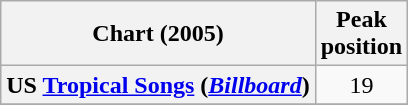<table class="wikitable plainrowheaders" style="text-align:center;">
<tr>
<th scope="col">Chart (2005)</th>
<th scope="col">Peak<br>position</th>
</tr>
<tr>
<th scope="row">US <a href='#'>Tropical Songs</a> (<em><a href='#'>Billboard</a></em>)</th>
<td style="text-align:center;">19</td>
</tr>
<tr>
</tr>
</table>
